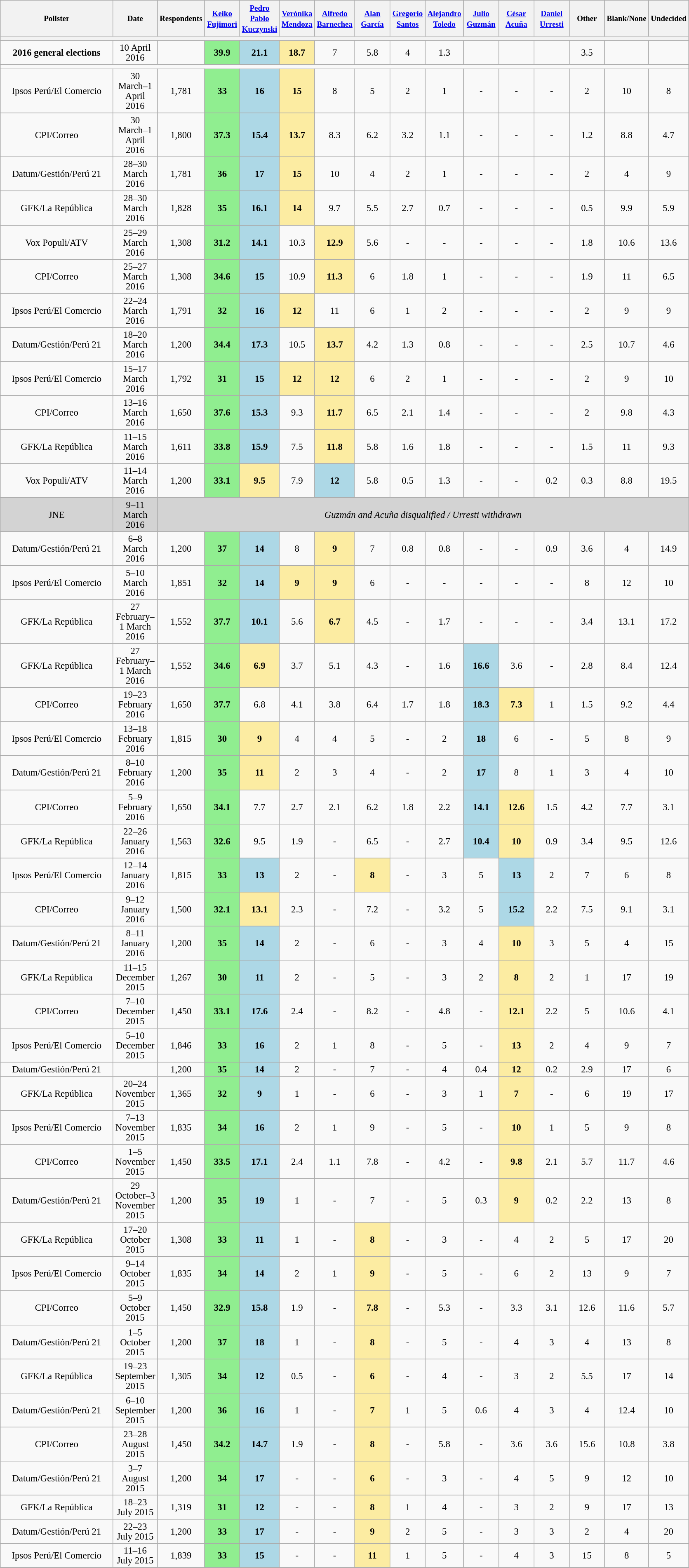<table class="wikitable" style="text-align:center; font-size:95%; line-height:16px;">
<tr>
<th style="width:175px;"><small>Pollster</small></th>
<th style="width:50px;"><small>Date</small></th>
<th style="width:50px;"><small>Respondents</small></th>
<th style="width:50px;"><small><a href='#'>Keiko Fujimori</a></small><br></th>
<th style="width:50px;"><small><a href='#'>Pedro Pablo Kuczynski</a></small><br></th>
<th style="width:50px;"><small><a href='#'>Verónika Mendoza</a></small><br></th>
<th style="width:50px;"><small><a href='#'>Alfredo Barnechea</a></small><br></th>
<th style="width:50px;"><small><a href='#'>Alan García</a></small><br></th>
<th style="width:50px;"><small><a href='#'>Gregorio Santos</a></small><br></th>
<th style="width:50px;"><small><a href='#'>Alejandro Toledo</a></small><br></th>
<th style="width:50px;"><small><a href='#'>Julio Guzmán</a></small><br></th>
<th style="width:50px;"><small><a href='#'>César Acuña</a></small><br></th>
<th style="width:50px;"><small><a href='#'>Daniel Urresti</a></small><br></th>
<th style="width:50px;"><small>Other</small></th>
<th style="width:50px;"><small>Blank/None</small></th>
<th style="width:50px;"><small>Undecided</small></th>
</tr>
<tr>
<th colspan=17></th>
</tr>
<tr>
<td><strong>2016 general elections</strong></td>
<td 10 April 2016>10 April 2016</td>
<td></td>
<td style="background:lightgreen"><strong>39.9</strong></td>
<td align="center" style="background:lightblue"><strong>21.1</strong></td>
<td align="center" style="background:#fceca2"><strong>18.7</strong></td>
<td>7</td>
<td>5.8</td>
<td>4</td>
<td>1.3</td>
<td></td>
<td></td>
<td></td>
<td>3.5</td>
<td></td>
<td></td>
</tr>
<tr>
<td colspan=17></td>
</tr>
<tr>
<td>Ipsos Perú/El Comercio</td>
<td>30 March–1 April 2016</td>
<td>1,781</td>
<td style="background:lightgreen"><strong>33</strong></td>
<td align="center" style="background:lightblue"><strong>16</strong></td>
<td align="center" style="background:#fceca2"><strong>15</strong></td>
<td>8</td>
<td>5</td>
<td>2</td>
<td>1</td>
<td>-</td>
<td>-</td>
<td>-</td>
<td>2</td>
<td>10</td>
<td>8</td>
</tr>
<tr>
<td>CPI/Correo</td>
<td>30 March–1 April 2016</td>
<td>1,800</td>
<td style="background:lightgreen"><strong>37.3</strong></td>
<td align="center" style="background:lightblue"><strong>15.4</strong></td>
<td align="center" style="background:#fceca2"><strong>13.7</strong></td>
<td>8.3</td>
<td>6.2</td>
<td>3.2</td>
<td>1.1</td>
<td>-</td>
<td>-</td>
<td>-</td>
<td>1.2</td>
<td>8.8</td>
<td>4.7</td>
</tr>
<tr>
<td>Datum/Gestión/Perú 21</td>
<td>28–30 March 2016</td>
<td>1,781</td>
<td style="background:lightgreen"><strong>36</strong></td>
<td align="center" style="background:lightblue"><strong>17</strong></td>
<td align="center" style="background:#fceca2"><strong>15</strong></td>
<td>10</td>
<td>4</td>
<td>2</td>
<td>1</td>
<td>-</td>
<td>-</td>
<td>-</td>
<td>2</td>
<td>4</td>
<td>9</td>
</tr>
<tr>
<td>GFK/La República</td>
<td>28–30 March 2016</td>
<td>1,828</td>
<td style="background:lightgreen"><strong>35</strong></td>
<td align="center" style="background:lightblue"><strong>16.1</strong></td>
<td align="center" style="background:#fceca2"><strong>14</strong></td>
<td>9.7</td>
<td>5.5</td>
<td>2.7</td>
<td>0.7</td>
<td>-</td>
<td>-</td>
<td>-</td>
<td>0.5</td>
<td>9.9</td>
<td>5.9</td>
</tr>
<tr>
<td>Vox Populi/ATV</td>
<td>25–29 March 2016</td>
<td>1,308</td>
<td style="background:lightgreen"><strong>31.2</strong></td>
<td align="center" style="background:lightblue"><strong>14.1</strong></td>
<td>10.3</td>
<td align="center" style="background:#fceca2"><strong>12.9</strong></td>
<td>5.6</td>
<td>-</td>
<td>-</td>
<td>-</td>
<td>-</td>
<td>-</td>
<td>1.8</td>
<td>10.6</td>
<td>13.6</td>
</tr>
<tr>
<td>CPI/Correo</td>
<td>25–27 March 2016</td>
<td>1,308</td>
<td style="background:lightgreen"><strong>34.6</strong></td>
<td align="center" style="background:lightblue"><strong>15</strong></td>
<td>10.9</td>
<td align="center" style="background:#fceca2"><strong>11.3</strong></td>
<td>6</td>
<td>1.8</td>
<td>1</td>
<td>-</td>
<td>-</td>
<td>-</td>
<td>1.9</td>
<td>11</td>
<td>6.5</td>
</tr>
<tr>
<td>Ipsos Perú/El Comercio</td>
<td>22–24 March 2016</td>
<td>1,791</td>
<td style="background:lightgreen"><strong>32</strong></td>
<td align="center" style="background:lightblue"><strong>16</strong></td>
<td align="center" style="background:#fceca2"><strong>12</strong></td>
<td>11</td>
<td>6</td>
<td>1</td>
<td>2</td>
<td>-</td>
<td>-</td>
<td>-</td>
<td>2</td>
<td>9</td>
<td>9</td>
</tr>
<tr>
<td>Datum/Gestión/Perú 21</td>
<td>18–20 March 2016</td>
<td>1,200</td>
<td style="background:lightgreen"><strong>34.4</strong></td>
<td align="center" style="background:lightblue"><strong>17.3</strong></td>
<td>10.5</td>
<td align="center" style="background:#fceca2"><strong>13.7</strong></td>
<td>4.2</td>
<td>1.3</td>
<td>0.8</td>
<td>-</td>
<td>-</td>
<td>-</td>
<td>2.5</td>
<td>10.7</td>
<td>4.6</td>
</tr>
<tr>
<td>Ipsos Perú/El Comercio</td>
<td>15–17 March 2016</td>
<td>1,792</td>
<td style="background:lightgreen"><strong>31</strong></td>
<td align="center" style="background:lightblue"><strong>15</strong></td>
<td align="center" style="background:#fceca2"><strong>12</strong></td>
<td align="center" style="background:#fceca2"><strong>12</strong></td>
<td>6</td>
<td>2</td>
<td>1</td>
<td>-</td>
<td>-</td>
<td>-</td>
<td>2</td>
<td>9</td>
<td>10</td>
</tr>
<tr>
<td>CPI/Correo</td>
<td>13–16 March 2016</td>
<td>1,650</td>
<td style="background:lightgreen"><strong>37.6</strong></td>
<td align="center" style="background:lightblue"><strong>15.3</strong></td>
<td>9.3</td>
<td align="center" style="background:#fceca2"><strong>11.7</strong></td>
<td>6.5</td>
<td>2.1</td>
<td>1.4</td>
<td>-</td>
<td>-</td>
<td>-</td>
<td>2</td>
<td>9.8</td>
<td>4.3</td>
</tr>
<tr>
<td>GFK/La República</td>
<td>11–15 March 2016</td>
<td>1,611</td>
<td style="background:lightgreen"><strong>33.8</strong></td>
<td align="center" style="background:lightblue"><strong>15.9</strong></td>
<td>7.5</td>
<td align="center" style="background:#fceca2"><strong>11.8</strong></td>
<td>5.8</td>
<td>1.6</td>
<td>1.8</td>
<td>-</td>
<td>-</td>
<td>-</td>
<td>1.5</td>
<td>11</td>
<td>9.3</td>
</tr>
<tr>
<td>Vox Populi/ATV</td>
<td>11–14 March 2016</td>
<td>1,200</td>
<td style="background:lightgreen"><strong>33.1</strong></td>
<td align="center" style="background:#fceca2"><strong>9.5</strong></td>
<td>7.9</td>
<td align="center" style="background:lightblue"><strong>12</strong></td>
<td>5.8</td>
<td>0.5</td>
<td>1.3</td>
<td>-</td>
<td>-</td>
<td>0.2</td>
<td>0.3</td>
<td>8.8</td>
<td>19.5</td>
</tr>
<tr>
<td style="background:lightgrey">JNE</td>
<td style="background:lightgrey">9–11 March 2016</td>
<td style="text-align:center; background:lightgrey;" colspan="15"><em>Guzmán and Acuña disqualified / Urresti withdrawn</em></td>
</tr>
<tr>
<td>Datum/Gestión/Perú 21</td>
<td>6–8 March 2016</td>
<td>1,200</td>
<td style="background:lightgreen"><strong>37</strong></td>
<td align="center" style="background:lightblue"><strong>14</strong></td>
<td>8</td>
<td align="center" style="background:#fceca2"><strong>9</strong></td>
<td>7</td>
<td>0.8</td>
<td>0.8</td>
<td>-</td>
<td>-</td>
<td>0.9</td>
<td>3.6</td>
<td>4</td>
<td>14.9</td>
</tr>
<tr>
<td>Ipsos Perú/El Comercio</td>
<td>5–10 March 2016</td>
<td>1,851</td>
<td style="background:lightgreen"><strong>32</strong></td>
<td align="center" style="background:lightblue"><strong>14</strong></td>
<td align="center" style="background:#fceca2"><strong>9</strong></td>
<td align="center" style="background:#fceca2"><strong>9</strong></td>
<td>6</td>
<td>-</td>
<td>-</td>
<td>-</td>
<td>-</td>
<td>-</td>
<td>8</td>
<td>12</td>
<td>10</td>
</tr>
<tr>
<td>GFK/La República</td>
<td>27 February–1 March 2016</td>
<td>1,552</td>
<td style="background:lightgreen"><strong>37.7</strong></td>
<td align="center" style="background:lightblue"><strong>10.1</strong></td>
<td>5.6</td>
<td align="center" style="background:#fceca2"><strong>6.7</strong></td>
<td>4.5</td>
<td>-</td>
<td>1.7</td>
<td>-</td>
<td>-</td>
<td>-</td>
<td>3.4</td>
<td>13.1</td>
<td>17.2</td>
</tr>
<tr>
<td>GFK/La República</td>
<td>27 February–1 March 2016</td>
<td>1,552</td>
<td style="background:lightgreen"><strong>34.6</strong></td>
<td align="center" style="background:#fceca2"><strong>6.9</strong></td>
<td>3.7</td>
<td>5.1</td>
<td>4.3</td>
<td>-</td>
<td>1.6</td>
<td align="center" style="background:lightblue"><strong>16.6</strong></td>
<td>3.6</td>
<td>-</td>
<td>2.8</td>
<td>8.4</td>
<td>12.4</td>
</tr>
<tr>
<td>CPI/Correo</td>
<td>19–23 February 2016</td>
<td>1,650</td>
<td style="background:lightgreen"><strong>37.7</strong></td>
<td>6.8</td>
<td>4.1</td>
<td>3.8</td>
<td>6.4</td>
<td>1.7</td>
<td>1.8</td>
<td align="center" style="background:lightblue"><strong>18.3</strong></td>
<td align="center" style="background:#fceca2"><strong>7.3</strong></td>
<td>1</td>
<td>1.5</td>
<td>9.2</td>
<td>4.4</td>
</tr>
<tr>
<td>Ipsos Perú/El Comercio</td>
<td>13–18 February 2016</td>
<td>1,815</td>
<td style="background:lightgreen"><strong>30</strong></td>
<td align="center" style="background:#fceca2"><strong>9</strong></td>
<td>4</td>
<td>4</td>
<td>5</td>
<td>-</td>
<td>2</td>
<td align="center" style="background:lightblue"><strong>18</strong></td>
<td>6</td>
<td>-</td>
<td>5</td>
<td>8</td>
<td>9</td>
</tr>
<tr>
<td>Datum/Gestión/Perú 21</td>
<td>8–10 February 2016</td>
<td>1,200</td>
<td style="background:lightgreen"><strong>35</strong></td>
<td align="center" style="background:#fceca2"><strong>11</strong></td>
<td>2</td>
<td>3</td>
<td>4</td>
<td>-</td>
<td>2</td>
<td align="center" style="background:lightblue"><strong>17</strong></td>
<td>8</td>
<td>1</td>
<td>3</td>
<td>4</td>
<td>10</td>
</tr>
<tr>
<td>CPI/Correo</td>
<td>5–9 February 2016</td>
<td>1,650</td>
<td style="background:lightgreen"><strong>34.1</strong></td>
<td>7.7</td>
<td>2.7</td>
<td>2.1</td>
<td>6.2</td>
<td>1.8</td>
<td>2.2</td>
<td align="center" style="background:lightblue"><strong>14.1</strong></td>
<td align="center" style="background:#fceca2"><strong>12.6</strong></td>
<td>1.5</td>
<td>4.2</td>
<td>7.7</td>
<td>3.1</td>
</tr>
<tr>
<td>GFK/La República</td>
<td>22–26 January 2016</td>
<td>1,563</td>
<td style="background:lightgreen"><strong>32.6</strong></td>
<td>9.5</td>
<td>1.9</td>
<td>-</td>
<td>6.5</td>
<td>-</td>
<td>2.7</td>
<td align="center" style="background:lightblue"><strong>10.4</strong></td>
<td align="center" style="background:#fceca2"><strong>10</strong></td>
<td>0.9</td>
<td>3.4</td>
<td>9.5</td>
<td>12.6</td>
</tr>
<tr>
<td>Ipsos Perú/El Comercio</td>
<td>12–14 January 2016</td>
<td>1,815</td>
<td style="background:lightgreen"><strong>33</strong></td>
<td align="center" style="background:lightblue"><strong>13</strong></td>
<td>2</td>
<td>-</td>
<td align="center" style="background:#fceca2"><strong>8</strong></td>
<td>-</td>
<td>3</td>
<td>5</td>
<td align="center" style="background:lightblue"><strong>13</strong></td>
<td>2</td>
<td>7</td>
<td>6</td>
<td>8</td>
</tr>
<tr>
<td>CPI/Correo</td>
<td>9–12 January 2016</td>
<td>1,500</td>
<td style="background:lightgreen"><strong>32.1</strong></td>
<td align="center" style="background:#fceca2"><strong>13.1</strong></td>
<td>2.3</td>
<td>-</td>
<td>7.2</td>
<td>-</td>
<td>3.2</td>
<td>5</td>
<td align="center" style="background:lightblue"><strong>15.2</strong></td>
<td>2.2</td>
<td>7.5</td>
<td>9.1</td>
<td>3.1</td>
</tr>
<tr>
<td>Datum/Gestión/Perú 21</td>
<td>8–11 January 2016</td>
<td>1,200</td>
<td style="background:lightgreen"><strong>35</strong></td>
<td align="center" style="background:lightblue"><strong>14</strong></td>
<td>2</td>
<td>-</td>
<td>6</td>
<td>-</td>
<td>3</td>
<td>4</td>
<td align="center" style="background:#fceca2"><strong>10</strong></td>
<td>3</td>
<td>5</td>
<td>4</td>
<td>15</td>
</tr>
<tr>
<td>GFK/La República</td>
<td>11–15 December 2015</td>
<td>1,267</td>
<td style="background:lightgreen"><strong>30</strong></td>
<td align="center" style="background:lightblue"><strong>11</strong></td>
<td>2</td>
<td>-</td>
<td>5</td>
<td>-</td>
<td>3</td>
<td>2</td>
<td align="center" style="background:#fceca2"><strong>8</strong></td>
<td>2</td>
<td>1</td>
<td>17</td>
<td>19</td>
</tr>
<tr>
<td>CPI/Correo</td>
<td>7–10 December 2015</td>
<td>1,450</td>
<td style="background:lightgreen"><strong>33.1</strong></td>
<td align="center" style="background:lightblue"><strong>17.6</strong></td>
<td>2.4</td>
<td>-</td>
<td>8.2</td>
<td>-</td>
<td>4.8</td>
<td>-</td>
<td align="center" style="background:#fceca2"><strong>12.1</strong></td>
<td>2.2</td>
<td>5</td>
<td>10.6</td>
<td>4.1</td>
</tr>
<tr>
<td>Ipsos Perú/El Comercio</td>
<td>5–10 December 2015</td>
<td>1,846</td>
<td style="background:lightgreen"><strong>33</strong></td>
<td align="center" style="background:lightblue"><strong>16</strong></td>
<td>2</td>
<td>1</td>
<td>8</td>
<td>-</td>
<td>5</td>
<td>-</td>
<td align="center" style="background:#fceca2"><strong>13</strong></td>
<td>2</td>
<td>4</td>
<td>9</td>
<td>7</td>
</tr>
<tr>
<td>Datum/Gestión/Perú 21</td>
<td></td>
<td>1,200</td>
<td style="background:lightgreen"><strong>35</strong></td>
<td align="center" style="background:lightblue"><strong>14</strong></td>
<td>2</td>
<td>-</td>
<td>7</td>
<td>-</td>
<td>4</td>
<td>0.4</td>
<td align="center" style="background:#fceca2"><strong>12</strong></td>
<td>0.2</td>
<td>2.9</td>
<td>17</td>
<td>6</td>
</tr>
<tr>
<td>GFK/La República</td>
<td>20–24 November 2015</td>
<td>1,365</td>
<td style="background:lightgreen"><strong>32</strong></td>
<td align="center" style="background:lightblue"><strong>9</strong></td>
<td>1</td>
<td>-</td>
<td>6</td>
<td>-</td>
<td>3</td>
<td>1</td>
<td align="center" style="background:#fceca2"><strong>7</strong></td>
<td>-</td>
<td>6</td>
<td>19</td>
<td>17</td>
</tr>
<tr>
<td>Ipsos Perú/El Comercio</td>
<td>7–13 November 2015</td>
<td>1,835</td>
<td style="background:lightgreen"><strong>34</strong></td>
<td align="center" style="background:lightblue"><strong>16</strong></td>
<td>2</td>
<td>1</td>
<td>9</td>
<td>-</td>
<td>5</td>
<td>-</td>
<td align="center" style="background:#fceca2"><strong>10</strong></td>
<td>1</td>
<td>5</td>
<td>9</td>
<td>8</td>
</tr>
<tr>
<td>CPI/Correo</td>
<td>1–5 November 2015</td>
<td>1,450</td>
<td style="background:lightgreen"><strong>33.5</strong></td>
<td align="center" style="background:lightblue"><strong>17.1</strong></td>
<td>2.4</td>
<td>1.1</td>
<td>7.8</td>
<td>-</td>
<td>4.2</td>
<td>-</td>
<td align="center" style="background:#fceca2"><strong>9.8</strong></td>
<td>2.1</td>
<td>5.7</td>
<td>11.7</td>
<td>4.6</td>
</tr>
<tr>
<td>Datum/Gestión/Perú 21</td>
<td>29 October–3 November 2015</td>
<td>1,200</td>
<td style="background:lightgreen"><strong>35</strong></td>
<td align="center" style="background:lightblue"><strong>19</strong></td>
<td>1</td>
<td>-</td>
<td>7</td>
<td>-</td>
<td>5</td>
<td>0.3</td>
<td align="center" style="background:#fceca2"><strong>9</strong></td>
<td>0.2</td>
<td>2.2</td>
<td>13</td>
<td>8</td>
</tr>
<tr>
<td>GFK/La República</td>
<td>17–20 October 2015</td>
<td>1,308</td>
<td style="background:lightgreen"><strong>33</strong></td>
<td align="center" style="background:lightblue"><strong>11</strong></td>
<td>1</td>
<td>-</td>
<td align="center" style="background:#fceca2"><strong>8</strong></td>
<td>-</td>
<td>3</td>
<td>-</td>
<td>4</td>
<td>2</td>
<td>5</td>
<td>17</td>
<td>20</td>
</tr>
<tr>
<td>Ipsos Perú/El Comercio</td>
<td>9–14 October 2015</td>
<td>1,835</td>
<td style="background:lightgreen"><strong>34</strong></td>
<td align="center" style="background:lightblue"><strong>14</strong></td>
<td>2</td>
<td>1</td>
<td align="center" style="background:#fceca2"><strong>9</strong></td>
<td>-</td>
<td>5</td>
<td>-</td>
<td>6</td>
<td>2</td>
<td>13</td>
<td>9</td>
<td>7</td>
</tr>
<tr>
<td>CPI/Correo</td>
<td>5–9 October 2015</td>
<td>1,450</td>
<td style="background:lightgreen"><strong>32.9</strong></td>
<td align="center" style="background:lightblue"><strong>15.8</strong></td>
<td>1.9</td>
<td>-</td>
<td align="center" style="background:#fceca2"><strong>7.8</strong></td>
<td>-</td>
<td>5.3</td>
<td>-</td>
<td>3.3</td>
<td>3.1</td>
<td>12.6</td>
<td>11.6</td>
<td>5.7</td>
</tr>
<tr>
<td>Datum/Gestión/Perú 21</td>
<td>1–5 October 2015</td>
<td>1,200</td>
<td style="background:lightgreen"><strong>37</strong></td>
<td align="center" style="background:lightblue"><strong>18</strong></td>
<td>1</td>
<td>-</td>
<td align="center" style="background:#fceca2"><strong>8</strong></td>
<td>-</td>
<td>5</td>
<td>-</td>
<td>4</td>
<td>3</td>
<td>4</td>
<td>13</td>
<td>8</td>
</tr>
<tr>
<td>GFK/La República</td>
<td>19–23 September 2015</td>
<td>1,305</td>
<td style="background:lightgreen"><strong>34</strong></td>
<td align="center" style="background:lightblue"><strong>12</strong></td>
<td>0.5</td>
<td>-</td>
<td align="center" style="background:#fceca2"><strong>6</strong></td>
<td>-</td>
<td>4</td>
<td>-</td>
<td>3</td>
<td>2</td>
<td>5.5</td>
<td>17</td>
<td>14</td>
</tr>
<tr>
<td>Datum/Gestión/Perú 21</td>
<td>6–10 September 2015</td>
<td>1,200</td>
<td style="background:lightgreen"><strong>36</strong></td>
<td align="center" style="background:lightblue"><strong>16</strong></td>
<td>1</td>
<td>-</td>
<td align="center" style="background:#fceca2"><strong>7</strong></td>
<td>1</td>
<td>5</td>
<td>0.6</td>
<td>4</td>
<td>3</td>
<td>4</td>
<td>12.4</td>
<td>10</td>
</tr>
<tr>
<td>CPI/Correo</td>
<td>23–28 August 2015</td>
<td>1,450</td>
<td style="background:lightgreen"><strong>34.2</strong></td>
<td align="center" style="background:lightblue"><strong>14.7</strong></td>
<td>1.9</td>
<td>-</td>
<td align="center" style="background:#fceca2"><strong>8</strong></td>
<td>-</td>
<td>5.8</td>
<td>-</td>
<td>3.6</td>
<td>3.6</td>
<td>15.6</td>
<td>10.8</td>
<td>3.8</td>
</tr>
<tr>
<td>Datum/Gestión/Perú 21</td>
<td>3–7 August 2015</td>
<td>1,200</td>
<td style="background:lightgreen"><strong>34</strong></td>
<td align="center" style="background:lightblue"><strong>17</strong></td>
<td>-</td>
<td>-</td>
<td align="center" style="background:#fceca2"><strong>6</strong></td>
<td>-</td>
<td>3</td>
<td>-</td>
<td>4</td>
<td>5</td>
<td>9</td>
<td>12</td>
<td>10</td>
</tr>
<tr>
<td>GFK/La República</td>
<td>18–23 July 2015</td>
<td>1,319</td>
<td style="background:lightgreen"><strong>31</strong></td>
<td align="center" style="background:lightblue"><strong>12</strong></td>
<td>-</td>
<td>-</td>
<td align="center" style="background:#fceca2"><strong>8</strong></td>
<td>1</td>
<td>4</td>
<td>-</td>
<td>3</td>
<td>2</td>
<td>9</td>
<td>17</td>
<td>13</td>
</tr>
<tr>
<td>Datum/Gestión/Perú 21</td>
<td>22–23 July 2015</td>
<td>1,200</td>
<td style="background:lightgreen"><strong>33</strong></td>
<td align="center" style="background:lightblue"><strong>17</strong></td>
<td>-</td>
<td>-</td>
<td align="center" style="background:#fceca2"><strong>9</strong></td>
<td>2</td>
<td>5</td>
<td>-</td>
<td>3</td>
<td>3</td>
<td>2</td>
<td>4</td>
<td>20</td>
</tr>
<tr>
<td>Ipsos Perú/El Comercio</td>
<td>11–16 July 2015</td>
<td>1,839</td>
<td style="background:lightgreen"><strong>33</strong></td>
<td align="center" style="background:lightblue"><strong>15</strong></td>
<td>-</td>
<td>-</td>
<td align="center" style="background:#fceca2"><strong>11</strong></td>
<td>1</td>
<td>5</td>
<td>-</td>
<td>4</td>
<td>3</td>
<td>15</td>
<td>8</td>
<td>5</td>
</tr>
<tr>
</tr>
</table>
